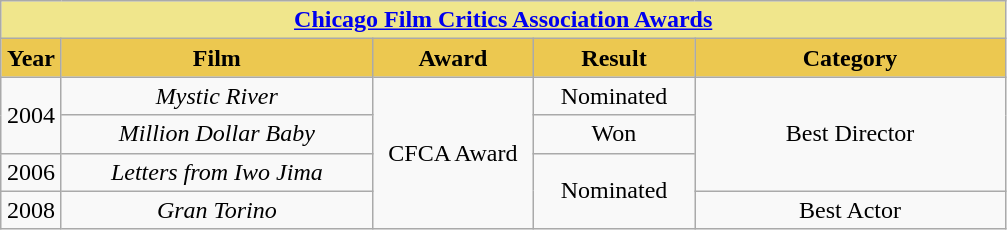<table class="wikitable" style="text-align: center;">
<tr>
<th colspan="5" style="background: khaki;"><a href='#'>Chicago Film Critics Association Awards</a></th>
</tr>
<tr>
<th style="width: 33px; background: #ecc850;">Year</th>
<th style="width: 200px; background: #ecc850;">Film</th>
<th style="width: 100px; background: #ecc850;">Award</th>
<th style="width: 100px; background: #ecc850;">Result</th>
<th style="width: 200px; background: #ecc850;">Category</th>
</tr>
<tr>
<td rowspan="2">2004</td>
<td><em>Mystic River</em></td>
<td rowspan="4">CFCA Award</td>
<td>Nominated</td>
<td rowspan="3">Best Director</td>
</tr>
<tr>
<td><em>Million Dollar Baby</em></td>
<td>Won</td>
</tr>
<tr>
<td>2006</td>
<td><em>Letters from Iwo Jima</em></td>
<td rowspan="2">Nominated</td>
</tr>
<tr>
<td>2008</td>
<td><em>Gran Torino</em></td>
<td>Best Actor</td>
</tr>
</table>
